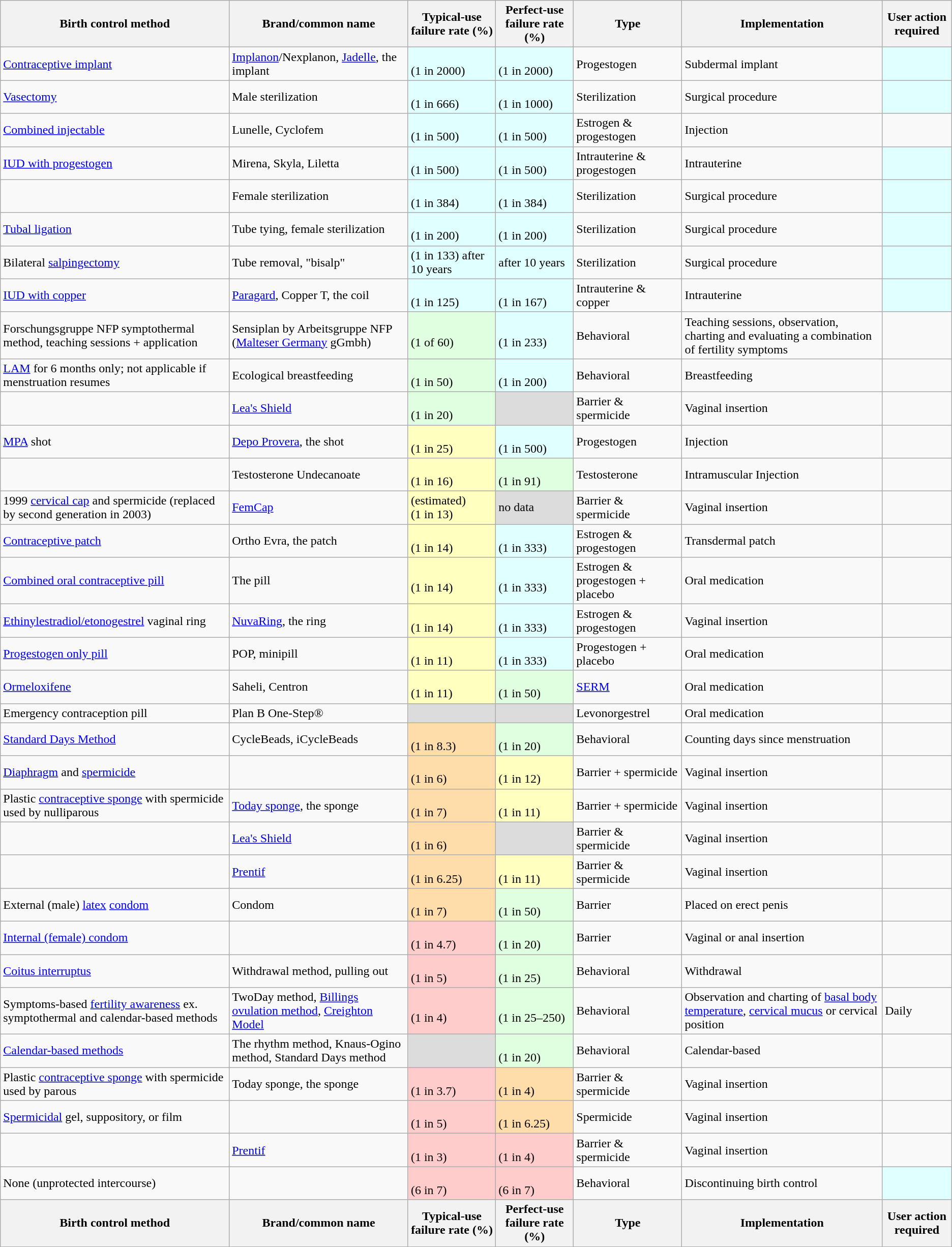<table class="wikitable sortable">
<tr>
<th>Birth control method</th>
<th class=unsortable>Brand/common name</th>
<th>Typical-use failure rate (%)</th>
<th>Perfect-use failure rate (%)</th>
<th>Type</th>
<th>Implementation</th>
<th>User action required</th>
</tr>
<tr>
<td><a href='#'>Contraceptive implant</a></td>
<td><a href='#'>Implanon</a>/Nexplanon, <a href='#'>Jadelle</a>, the implant</td>
<td style="background:#e0ffff"> <br>(1 in 2000)</td>
<td style=background:#e0ffff> <br>(1 in 2000)</td>
<td>Progestogen</td>
<td>Subdermal implant</td>
<td style=background:#e0ffff></td>
</tr>
<tr>
<td><a href='#'>Vasectomy</a></td>
<td>Male sterilization</td>
<td style="background:#e0ffff"> <br>(1 in 666)</td>
<td style=background:#e0ffff> <br>(1 in 1000)</td>
<td>Sterilization</td>
<td>Surgical procedure</td>
<td style=background:#e0ffff></td>
</tr>
<tr>
<td><a href='#'>Combined injectable</a></td>
<td>Lunelle, Cyclofem</td>
<td style=background:#e0ffff> <br>(1 in 500)</td>
<td style=background:#e0ffff> <br>(1 in 500)</td>
<td>Estrogen & progestogen</td>
<td>Injection</td>
<td></td>
</tr>
<tr>
<td><a href='#'>IUD with progestogen</a></td>
<td>Mirena, Skyla, Liletta</td>
<td style=background:#e0ffff> <br>(1 in 500)</td>
<td style=background:#e0ffff><br>(1 in 500)</td>
<td>Intrauterine & progestogen</td>
<td>Intrauterine</td>
<td style=background:#e0ffff></td>
</tr>
<tr>
<td></td>
<td>Female sterilization</td>
<td style=background:#e0ffff> <br>(1 in 384)</td>
<td style=background:#e0ffff> <br>(1 in 384)</td>
<td>Sterilization</td>
<td>Surgical procedure</td>
<td style=background:#e0ffff></td>
</tr>
<tr>
<td><a href='#'>Tubal ligation</a></td>
<td>Tube tying, female sterilization</td>
<td style=background:#e0ffff> <br>(1 in 200)</td>
<td style=background:#e0ffff> <br>(1 in 200)</td>
<td>Sterilization</td>
<td>Surgical procedure</td>
<td style=background:#e0ffff></td>
</tr>
<tr>
<td>Bilateral <a href='#'>salpingectomy</a></td>
<td>Tube removal, "bisalp"</td>
<td style=background:#e0ffff> (1 in 133) after 10 years</td>
<td style=background:#e0ffff> after 10 years</td>
<td>Sterilization</td>
<td>Surgical procedure</td>
<td style=background:#e0ffff></td>
</tr>
<tr>
<td><a href='#'>IUD with copper</a></td>
<td><a href='#'>Paragard</a>, Copper T, the coil</td>
<td style=background:#e0ffff> <br>(1 in 125)</td>
<td style=background:#e0ffff><br>(1 in 167)</td>
<td>Intrauterine & copper</td>
<td>Intrauterine</td>
<td style=background:#e0ffff> </td>
</tr>
<tr>
<td>Forschungsgruppe NFP symptothermal method, teaching sessions + application</td>
<td>Sensiplan by Arbeitsgruppe NFP (<a href='#'>Malteser Germany</a> gGmbh)</td>
<td style=background:#e0ffe0> <br>(1 of 60)</td>
<td style=background:#e0ffff><br> (1 in 233)</td>
<td>Behavioral</td>
<td>Teaching sessions, observation, charting and evaluating a combination of fertility symptoms</td>
<td></td>
</tr>
<tr>
<td><a href='#'>LAM</a> for 6 months only; not applicable if menstruation resumes</td>
<td>Ecological breastfeeding</td>
<td style="background:#e0ffe0"> <br>(1 in 50)</td>
<td style=background:#e0ffff> <br>(1 in 200)</td>
<td>Behavioral</td>
<td>Breastfeeding</td>
<td></td>
</tr>
<tr>
<td></td>
<td><a href='#'>Lea's Shield</a></td>
<td style=background:#e0ffe0> <br>(1 in 20)</td>
<td style=background:#dcdcdc></td>
<td>Barrier & spermicide</td>
<td>Vaginal insertion</td>
<td></td>
</tr>
<tr>
<td><a href='#'>MPA</a> shot</td>
<td><a href='#'>Depo Provera</a>, the shot</td>
<td style="background:#ffffc0"> <br>(1 in 25)</td>
<td style=background:#e0ffff><br>(1 in 500)</td>
<td>Progestogen</td>
<td>Injection</td>
<td></td>
</tr>
<tr>
<td></td>
<td>Testosterone Undecanoate</td>
<td style="background:#ffffc0"> <br>(1 in 16)</td>
<td style="background:#e0ffe0"><br>(1 in 91)</td>
<td>Testosterone</td>
<td>Intramuscular Injection</td>
<td></td>
</tr>
<tr>
<td>1999 <a href='#'>cervical cap</a> and spermicide (replaced by second generation in 2003)</td>
<td><a href='#'>FemCap</a></td>
<td style=background:#ffffc0> (estimated) <br>(1 in 13)</td>
<td style=background:#dcdcdc>no data</td>
<td>Barrier & spermicide</td>
<td>Vaginal insertion</td>
<td></td>
</tr>
<tr>
<td><a href='#'>Contraceptive patch</a></td>
<td>Ortho Evra, the patch</td>
<td style="background:#ffffc0"> <br>(1 in 14)</td>
<td style="background:#e0ffff"><br>(1 in 333)</td>
<td>Estrogen & progestogen</td>
<td>Transdermal patch</td>
<td></td>
</tr>
<tr>
<td><a href='#'>Combined oral contraceptive pill</a></td>
<td>The pill</td>
<td style=background:#ffffc0> <br>(1 in 14)</td>
<td style=background:#e0ffff><br>(1 in 333)</td>
<td>Estrogen & progestogen + placebo</td>
<td>Oral medication</td>
<td></td>
</tr>
<tr>
<td><a href='#'>Ethinylestradiol/etonogestrel</a> vaginal ring</td>
<td><a href='#'>NuvaRing</a>, the ring</td>
<td style=background:#ffffc0> <br>(1 in 14)</td>
<td style=background:#e0ffff> <br>(1 in 333)</td>
<td>Estrogen & progestogen</td>
<td>Vaginal insertion</td>
<td> </td>
</tr>
<tr>
<td><a href='#'>Progestogen only pill</a></td>
<td>POP, minipill</td>
<td style=background:#ffffc0><br>(1 in 11)</td>
<td style=background:#e0ffff><br>(1 in 333)</td>
<td>Progestogen + placebo</td>
<td>Oral medication</td>
<td></td>
</tr>
<tr>
<td><a href='#'>Ormeloxifene</a></td>
<td>Saheli, Centron</td>
<td style=background:#ffffc0> <br> (1 in 11)</td>
<td style=background:#e0ffe0><br>(1 in 50)</td>
<td><a href='#'>SERM</a></td>
<td>Oral medication</td>
<td></td>
</tr>
<tr>
<td>Emergency contraception pill</td>
<td>Plan B One-Step®</td>
<td style=background:#dcdcdc></td>
<td style=background:#dcdcdc></td>
<td>Levonorgestrel</td>
<td>Oral medication</td>
<td></td>
</tr>
<tr>
<td><a href='#'>Standard Days Method</a></td>
<td>CycleBeads, iCycleBeads</td>
<td style="background:#fda;"> <br>(1 in 8.3)</td>
<td style=background:#e0ffe0><br>(1 in 20)</td>
<td>Behavioral</td>
<td>Counting days since menstruation</td>
<td></td>
</tr>
<tr>
<td><a href='#'>Diaphragm</a> and <a href='#'>spermicide</a></td>
<td></td>
<td style="background:#fda;"> <br>(1 in 6)</td>
<td style=background:#ffffc0> <br>(1 in 12)</td>
<td>Barrier + spermicide</td>
<td>Vaginal insertion</td>
<td></td>
</tr>
<tr>
<td>Plastic <a href='#'>contraceptive sponge</a> with spermicide used by nulliparous</td>
<td><a href='#'>Today sponge</a>, the sponge</td>
<td style="background:#fda;"> <br>(1 in 7)</td>
<td style=background:#ffffc0> <br>(1 in 11)</td>
<td>Barrier + spermicide</td>
<td>Vaginal insertion</td>
<td></td>
</tr>
<tr>
<td></td>
<td><a href='#'>Lea's Shield</a></td>
<td style="background:#fda;"> <br>(1 in 6)</td>
<td style=background:#dcdcdc></td>
<td>Barrier & spermicide</td>
<td>Vaginal insertion</td>
<td></td>
</tr>
<tr>
<td></td>
<td><a href='#'>Prentif</a></td>
<td style="background:#fda;"> <br>(1 in 6.25)</td>
<td style=background:#ffffc0><br>(1 in 11)</td>
<td>Barrier & spermicide</td>
<td>Vaginal insertion</td>
<td></td>
</tr>
<tr>
<td>External (male) <a href='#'>latex</a> <a href='#'>condom</a></td>
<td>Condom</td>
<td style="background:#fda;"> <br>(1 in 7)</td>
<td style=background:#e0ffe0> <br>(1 in 50)</td>
<td>Barrier</td>
<td>Placed on erect penis</td>
<td></td>
</tr>
<tr>
<td><a href='#'>Internal (female) condom</a></td>
<td></td>
<td style="background:#fcc;"> <br>(1 in 4.7)</td>
<td style=background:#e0ffe0> <br>(1 in 20)</td>
<td>Barrier</td>
<td>Vaginal or anal insertion</td>
<td></td>
</tr>
<tr>
<td><a href='#'>Coitus interruptus</a></td>
<td>Withdrawal method, pulling out</td>
<td style="background:#fcc;"> <br>(1 in 5)</td>
<td style=background:#e0ffe0> <br>(1 in 25)</td>
<td>Behavioral</td>
<td>Withdrawal</td>
<td></td>
</tr>
<tr>
<td>Symptoms-based <a href='#'>fertility awareness</a> ex. symptothermal and calendar-based methods</td>
<td>TwoDay method, <a href='#'>Billings ovulation method</a>, <a href='#'>Creighton Model</a></td>
<td style="background:#fcc;"> <br>(1 in 4)</td>
<td style=background:#e0ffe0> <br>(1 in 25–250)</td>
<td>Behavioral</td>
<td>Observation and charting of <a href='#'>basal body temperature</a>, <a href='#'>cervical mucus</a> or cervical position</td>
<td>Daily</td>
</tr>
<tr>
<td><a href='#'>Calendar-based methods</a></td>
<td>The rhythm method, Knaus-Ogino method, Standard Days method</td>
<td style="background:#dcdcdc"></td>
<td style=background:#e0ffe0><br>(1 in 20)</td>
<td>Behavioral</td>
<td>Calendar-based</td>
<td></td>
</tr>
<tr>
<td>Plastic <a href='#'>contraceptive sponge</a> with spermicide used by parous</td>
<td>Today sponge, the sponge</td>
<td style="background:#fcc;"> <br>(1 in 3.7)</td>
<td style="background:#fda;"><br>(1 in 4)</td>
<td>Barrier & spermicide</td>
<td>Vaginal insertion</td>
<td></td>
</tr>
<tr>
<td><a href='#'>Spermicidal</a> gel, suppository, or film</td>
<td></td>
<td style="background:#fcc;"> <br>(1 in 5)</td>
<td style="background:#fda;"><br>(1 in 6.25)</td>
<td>Spermicide</td>
<td>Vaginal insertion</td>
<td></td>
</tr>
<tr>
<td></td>
<td><a href='#'>Prentif</a></td>
<td style="background:#fcc;"><br>(1 in 3)</td>
<td style="background:#fcc;"> <br>(1 in 4)</td>
<td>Barrier & spermicide</td>
<td>Vaginal insertion</td>
<td></td>
</tr>
<tr>
<td>None (unprotected intercourse)</td>
<td></td>
<td style="background:#fcc;"> <br>(6 in 7)</td>
<td style="background:#fcc;"> <br>(6 in 7)</td>
<td>Behavioral</td>
<td>Discontinuing birth control</td>
<td style=background:#e0ffff></td>
</tr>
<tr class=sortbottom>
<th>Birth control method</th>
<th class=unsortable>Brand/common name</th>
<th>Typical-use failure rate (%)</th>
<th>Perfect-use failure rate (%)</th>
<th>Type</th>
<th>Implementation</th>
<th>User action required</th>
</tr>
</table>
